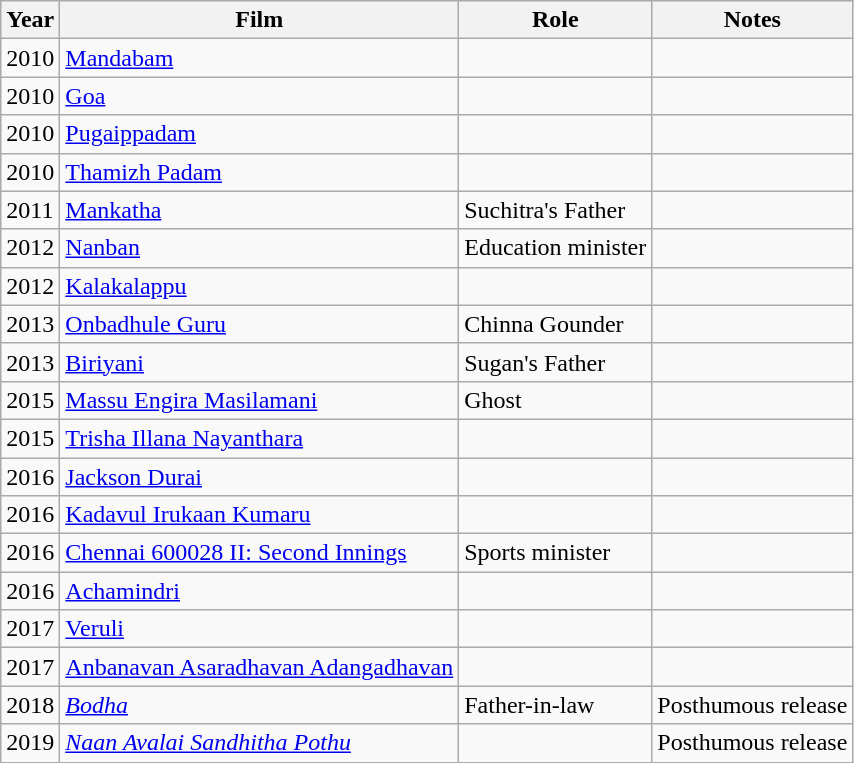<table class="wikitable sortable">
<tr>
<th>Year</th>
<th>Film</th>
<th>Role</th>
<th>Notes</th>
</tr>
<tr>
<td>2010</td>
<td><a href='#'>Mandabam</a></td>
<td></td>
<td></td>
</tr>
<tr>
<td>2010</td>
<td><a href='#'>Goa</a></td>
<td></td>
<td></td>
</tr>
<tr>
<td>2010</td>
<td><a href='#'>Pugaippadam</a></td>
<td></td>
<td></td>
</tr>
<tr>
<td>2010</td>
<td><a href='#'>Thamizh Padam</a></td>
<td></td>
<td></td>
</tr>
<tr>
<td>2011</td>
<td><a href='#'>Mankatha</a></td>
<td>Suchitra's Father</td>
<td></td>
</tr>
<tr>
<td>2012</td>
<td><a href='#'>Nanban</a></td>
<td>Education minister</td>
<td></td>
</tr>
<tr>
<td>2012</td>
<td><a href='#'>Kalakalappu</a></td>
<td></td>
<td></td>
</tr>
<tr>
<td>2013</td>
<td><a href='#'>Onbadhule Guru</a></td>
<td>Chinna Gounder</td>
<td></td>
</tr>
<tr>
<td>2013</td>
<td><a href='#'>Biriyani</a></td>
<td>Sugan's Father</td>
<td></td>
</tr>
<tr>
<td>2015</td>
<td><a href='#'>Massu Engira Masilamani</a></td>
<td>Ghost</td>
<td></td>
</tr>
<tr>
<td>2015</td>
<td><a href='#'>Trisha Illana Nayanthara</a></td>
<td></td>
<td></td>
</tr>
<tr>
<td>2016</td>
<td><a href='#'>Jackson Durai</a></td>
<td></td>
<td></td>
</tr>
<tr>
<td>2016</td>
<td><a href='#'>Kadavul Irukaan Kumaru</a></td>
<td></td>
<td></td>
</tr>
<tr>
<td>2016</td>
<td><a href='#'>Chennai 600028 II: Second Innings</a></td>
<td>Sports minister</td>
<td></td>
</tr>
<tr>
<td>2016</td>
<td><a href='#'>Achamindri</a></td>
<td></td>
<td></td>
</tr>
<tr>
<td>2017</td>
<td><a href='#'>Veruli</a></td>
<td></td>
<td></td>
</tr>
<tr>
<td>2017</td>
<td><a href='#'>Anbanavan Asaradhavan Adangadhavan</a></td>
<td></td>
<td></td>
</tr>
<tr>
<td>2018</td>
<td><em><a href='#'>Bodha</a></em></td>
<td>Father-in-law</td>
<td>Posthumous release</td>
</tr>
<tr>
<td>2019</td>
<td><em><a href='#'>Naan Avalai Sandhitha Pothu</a></em></td>
<td></td>
<td>Posthumous release</td>
</tr>
</table>
